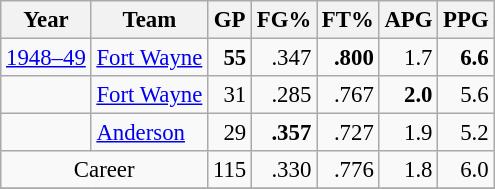<table class="wikitable sortable" style="font-size:95%; text-align:right;">
<tr>
<th>Year</th>
<th>Team</th>
<th>GP</th>
<th>FG%</th>
<th>FT%</th>
<th>APG</th>
<th>PPG</th>
</tr>
<tr>
<td style="text-align:left;"><a href='#'>1948–49</a></td>
<td style="text-align:left;"><a href='#'>Fort Wayne</a></td>
<td><strong>55</strong></td>
<td>.347</td>
<td><strong>.800</strong></td>
<td>1.7</td>
<td><strong>6.6</strong></td>
</tr>
<tr>
<td style="text-align:left;"></td>
<td style="text-align:left;"><a href='#'>Fort Wayne</a></td>
<td>31</td>
<td>.285</td>
<td>.767</td>
<td><strong>2.0</strong></td>
<td>5.6</td>
</tr>
<tr>
<td style="text-align:left;"></td>
<td style="text-align:left;"><a href='#'>Anderson</a></td>
<td>29</td>
<td><strong>.357</strong></td>
<td>.727</td>
<td>1.9</td>
<td>5.2</td>
</tr>
<tr>
<td style="text-align:center;" colspan="2">Career</td>
<td>115</td>
<td>.330</td>
<td>.776</td>
<td>1.8</td>
<td>6.0</td>
</tr>
<tr>
</tr>
</table>
